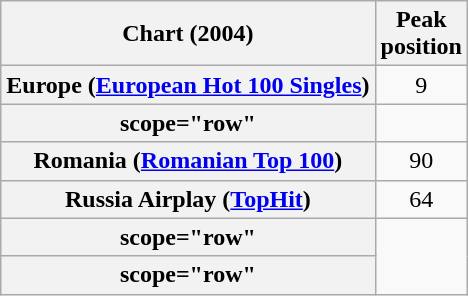<table class="wikitable sortable plainrowheaders" style="text-align:center">
<tr>
<th scope="col">Chart (2004)</th>
<th scope="col">Peak<br>position</th>
</tr>
<tr>
<th scope="row">Europe (<a href='#'>European Hot 100 Singles</a>)</th>
<td>9</td>
</tr>
<tr>
<th>scope="row"</th>
</tr>
<tr>
<th scope="row">Romania (<a href='#'>Romanian Top 100</a>)</th>
<td>90</td>
</tr>
<tr>
<th scope="row">Russia Airplay (<a href='#'>TopHit</a>)</th>
<td>64</td>
</tr>
<tr>
<th>scope="row"</th>
</tr>
<tr>
<th>scope="row"</th>
</tr>
</table>
